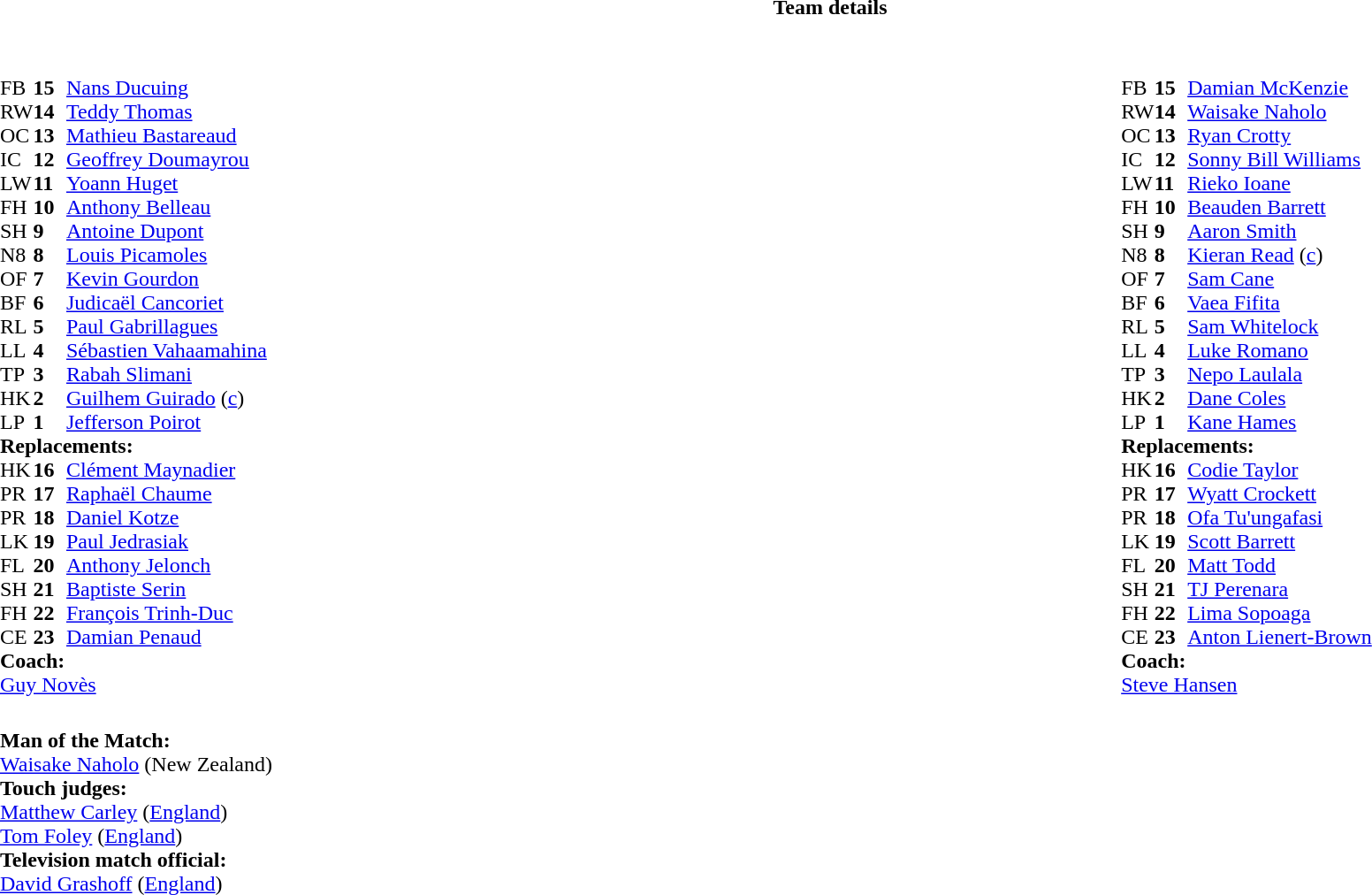<table border="0" style="width:100%" class="collapsible collapsed">
<tr>
<th>Team details</th>
</tr>
<tr>
<td><br><table style="width:100%">
<tr>
<td style="vertical-align:top;width:50%"><br><table style="font-size:100%" cellspacing="0" cellpadding="0">
<tr>
<th width="25"></th>
<th width="25"></th>
</tr>
<tr>
<td>FB</td>
<td><strong>15</strong></td>
<td><a href='#'>Nans Ducuing</a></td>
<td></td>
<td></td>
</tr>
<tr>
<td>RW</td>
<td><strong>14</strong></td>
<td><a href='#'>Teddy Thomas</a></td>
</tr>
<tr>
<td>OC</td>
<td><strong>13</strong></td>
<td><a href='#'>Mathieu Bastareaud</a></td>
</tr>
<tr>
<td>IC</td>
<td><strong>12</strong></td>
<td><a href='#'>Geoffrey Doumayrou</a></td>
<td></td>
<td></td>
</tr>
<tr>
<td>LW</td>
<td><strong>11</strong></td>
<td><a href='#'>Yoann Huget</a></td>
</tr>
<tr>
<td>FH</td>
<td><strong>10</strong></td>
<td><a href='#'>Anthony Belleau</a></td>
</tr>
<tr>
<td>SH</td>
<td><strong>9</strong></td>
<td><a href='#'>Antoine Dupont</a></td>
<td></td>
<td></td>
</tr>
<tr>
<td>N8</td>
<td><strong>8</strong></td>
<td><a href='#'>Louis Picamoles</a></td>
<td></td>
<td></td>
</tr>
<tr>
<td>OF</td>
<td><strong>7</strong></td>
<td><a href='#'>Kevin Gourdon</a></td>
</tr>
<tr>
<td>BF</td>
<td><strong>6</strong></td>
<td><a href='#'>Judicaël Cancoriet</a></td>
</tr>
<tr>
<td>RL</td>
<td><strong>5</strong></td>
<td><a href='#'>Paul Gabrillagues</a></td>
<td></td>
<td></td>
</tr>
<tr>
<td>LL</td>
<td><strong>4</strong></td>
<td><a href='#'>Sébastien Vahaamahina</a></td>
</tr>
<tr>
<td>TP</td>
<td><strong>3</strong></td>
<td><a href='#'>Rabah Slimani</a></td>
<td></td>
<td></td>
</tr>
<tr>
<td>HK</td>
<td><strong>2</strong></td>
<td><a href='#'>Guilhem Guirado</a> (<a href='#'>c</a>)</td>
<td></td>
<td></td>
</tr>
<tr>
<td>LP</td>
<td><strong>1</strong></td>
<td><a href='#'>Jefferson Poirot</a></td>
<td></td>
<td></td>
<td></td>
<td></td>
</tr>
<tr>
<td colspan=3><strong>Replacements:</strong></td>
</tr>
<tr>
<td>HK</td>
<td><strong>16</strong></td>
<td><a href='#'>Clément Maynadier</a></td>
<td></td>
<td></td>
</tr>
<tr>
<td>PR</td>
<td><strong>17</strong></td>
<td><a href='#'>Raphaël Chaume</a></td>
<td></td>
<td></td>
<td></td>
<td></td>
</tr>
<tr>
<td>PR</td>
<td><strong>18</strong></td>
<td><a href='#'>Daniel Kotze</a></td>
<td></td>
<td></td>
</tr>
<tr>
<td>LK</td>
<td><strong>19</strong></td>
<td><a href='#'>Paul Jedrasiak</a></td>
<td></td>
<td></td>
</tr>
<tr>
<td>FL</td>
<td><strong>20</strong></td>
<td><a href='#'>Anthony Jelonch</a></td>
<td></td>
<td></td>
</tr>
<tr>
<td>SH</td>
<td><strong>21</strong></td>
<td><a href='#'>Baptiste Serin</a></td>
<td></td>
<td></td>
</tr>
<tr>
<td>FH</td>
<td><strong>22</strong></td>
<td><a href='#'>François Trinh-Duc</a></td>
<td></td>
<td></td>
</tr>
<tr>
<td>CE</td>
<td><strong>23</strong></td>
<td><a href='#'>Damian Penaud</a></td>
<td></td>
<td></td>
</tr>
<tr>
<td colspan=3><strong>Coach:</strong></td>
</tr>
<tr>
<td colspan="4"> <a href='#'>Guy Novès</a></td>
</tr>
</table>
</td>
<td style="vertical-align:top;width:50%"><br><table cellspacing="0" cellpadding="0" style="font-size:100%;margin:auto">
<tr>
<th width="25"></th>
<th width="25"></th>
</tr>
<tr>
<td>FB</td>
<td><strong>15</strong></td>
<td><a href='#'>Damian McKenzie</a></td>
<td></td>
<td></td>
</tr>
<tr>
<td>RW</td>
<td><strong>14</strong></td>
<td><a href='#'>Waisake Naholo</a></td>
</tr>
<tr>
<td>OC</td>
<td><strong>13</strong></td>
<td><a href='#'>Ryan Crotty</a></td>
<td></td>
<td></td>
</tr>
<tr>
<td>IC</td>
<td><strong>12</strong></td>
<td><a href='#'>Sonny Bill Williams</a></td>
<td></td>
</tr>
<tr>
<td>LW</td>
<td><strong>11</strong></td>
<td><a href='#'>Rieko Ioane</a></td>
</tr>
<tr>
<td>FH</td>
<td><strong>10</strong></td>
<td><a href='#'>Beauden Barrett</a></td>
</tr>
<tr>
<td>SH</td>
<td><strong>9</strong></td>
<td><a href='#'>Aaron Smith</a></td>
<td></td>
<td></td>
</tr>
<tr>
<td>N8</td>
<td><strong>8</strong></td>
<td><a href='#'>Kieran Read</a> (<a href='#'>c</a>)</td>
<td></td>
<td></td>
</tr>
<tr>
<td>OF</td>
<td><strong>7</strong></td>
<td><a href='#'>Sam Cane</a></td>
</tr>
<tr>
<td>BF</td>
<td><strong>6</strong></td>
<td><a href='#'>Vaea Fifita</a></td>
</tr>
<tr>
<td>RL</td>
<td><strong>5</strong></td>
<td><a href='#'>Sam Whitelock</a></td>
</tr>
<tr>
<td>LL</td>
<td><strong>4</strong></td>
<td><a href='#'>Luke Romano</a></td>
<td></td>
<td colspan=2></td>
<td></td>
</tr>
<tr>
<td>TP</td>
<td><strong>3</strong></td>
<td><a href='#'>Nepo Laulala</a></td>
<td></td>
<td></td>
</tr>
<tr>
<td>HK</td>
<td><strong>2</strong></td>
<td><a href='#'>Dane Coles</a></td>
<td></td>
<td></td>
</tr>
<tr>
<td>LP</td>
<td><strong>1</strong></td>
<td><a href='#'>Kane Hames</a></td>
<td></td>
<td></td>
</tr>
<tr>
<td colspan=3><strong>Replacements:</strong></td>
</tr>
<tr>
<td>HK</td>
<td><strong>16</strong></td>
<td><a href='#'>Codie Taylor</a></td>
<td></td>
<td></td>
</tr>
<tr>
<td>PR</td>
<td><strong>17</strong></td>
<td><a href='#'>Wyatt Crockett</a></td>
<td></td>
<td></td>
</tr>
<tr>
<td>PR</td>
<td><strong>18</strong></td>
<td><a href='#'>Ofa Tu'ungafasi</a></td>
<td></td>
<td></td>
</tr>
<tr>
<td>LK</td>
<td><strong>19</strong></td>
<td><a href='#'>Scott Barrett</a></td>
<td></td>
<td></td>
<td></td>
<td></td>
</tr>
<tr>
<td>FL</td>
<td><strong>20</strong></td>
<td><a href='#'>Matt Todd</a></td>
<td></td>
<td></td>
</tr>
<tr>
<td>SH</td>
<td><strong>21</strong></td>
<td><a href='#'>TJ Perenara</a></td>
<td></td>
<td></td>
</tr>
<tr>
<td>FH</td>
<td><strong>22</strong></td>
<td><a href='#'>Lima Sopoaga</a></td>
<td></td>
<td></td>
</tr>
<tr>
<td>CE</td>
<td><strong>23</strong></td>
<td><a href='#'>Anton Lienert-Brown</a></td>
<td></td>
<td></td>
</tr>
<tr>
<td colspan=3><strong>Coach:</strong></td>
</tr>
<tr>
<td colspan="4"> <a href='#'>Steve Hansen</a></td>
</tr>
</table>
</td>
</tr>
</table>
<table style="width:100%;font-size:100%">
<tr>
<td><br><strong>Man of the Match:</strong>
<br><a href='#'>Waisake Naholo</a> (New Zealand)<br><strong>Touch judges:</strong>
<br><a href='#'>Matthew Carley</a> (<a href='#'>England</a>)
<br><a href='#'>Tom Foley</a> (<a href='#'>England</a>)
<br><strong>Television match official:</strong>
<br><a href='#'>David Grashoff</a> (<a href='#'>England</a>)</td>
</tr>
</table>
</td>
</tr>
</table>
